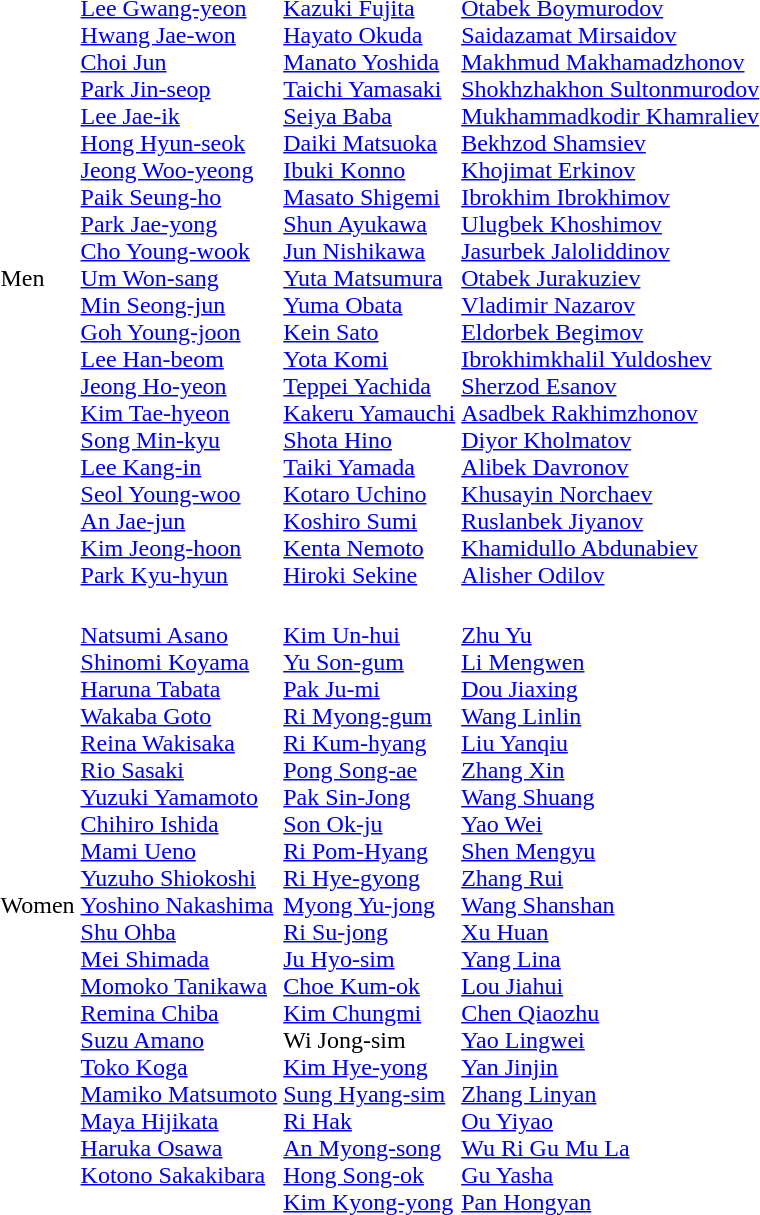<table>
<tr>
<td>Men<br><small></small></td>
<td valign=top><br><a href='#'>Lee Gwang-yeon</a><br><a href='#'>Hwang Jae-won</a><br><a href='#'>Choi Jun</a><br><a href='#'>Park Jin-seop</a><br><a href='#'>Lee Jae-ik</a><br><a href='#'>Hong Hyun-seok</a><br><a href='#'>Jeong Woo-yeong</a><br><a href='#'>Paik Seung-ho</a><br><a href='#'>Park Jae-yong</a><br><a href='#'>Cho Young-wook</a><br><a href='#'>Um Won-sang</a><br><a href='#'>Min Seong-jun</a><br><a href='#'>Goh Young-joon</a><br><a href='#'>Lee Han-beom</a><br><a href='#'>Jeong Ho-yeon</a><br><a href='#'>Kim Tae-hyeon</a><br><a href='#'>Song Min-kyu</a><br><a href='#'>Lee Kang-in</a><br><a href='#'>Seol Young-woo</a><br><a href='#'>An Jae-jun</a><br><a href='#'>Kim Jeong-hoon</a><br><a href='#'>Park Kyu-hyun</a></td>
<td valign=top><br><a href='#'>Kazuki Fujita</a><br><a href='#'>Hayato Okuda</a><br><a href='#'>Manato Yoshida</a><br><a href='#'>Taichi Yamasaki</a><br><a href='#'>Seiya Baba</a><br><a href='#'>Daiki Matsuoka</a><br><a href='#'>Ibuki Konno</a><br><a href='#'>Masato Shigemi</a><br><a href='#'>Shun Ayukawa</a><br><a href='#'>Jun Nishikawa</a><br><a href='#'>Yuta Matsumura</a><br><a href='#'>Yuma Obata</a><br><a href='#'>Kein Sato</a><br><a href='#'>Yota Komi</a><br><a href='#'>Teppei Yachida</a><br><a href='#'>Kakeru Yamauchi</a><br><a href='#'>Shota Hino</a><br><a href='#'>Taiki Yamada</a><br><a href='#'>Kotaro Uchino</a><br><a href='#'>Koshiro Sumi</a><br><a href='#'>Kenta Nemoto</a><br><a href='#'>Hiroki Sekine</a></td>
<td valign=top><br><a href='#'>Otabek Boymurodov</a><br><a href='#'>Saidazamat Mirsaidov</a><br><a href='#'>Makhmud Makhamadzhonov</a><br><a href='#'>Shokhzhakhon Sultonmurodov</a><br><a href='#'>Mukhammadkodir Khamraliev</a><br><a href='#'>Bekhzod Shamsiev</a><br><a href='#'>Khojimat Erkinov</a><br><a href='#'>Ibrokhim Ibrokhimov</a><br><a href='#'>Ulugbek Khoshimov</a><br><a href='#'>Jasurbek Jaloliddinov</a><br><a href='#'>Otabek Jurakuziev</a><br><a href='#'>Vladimir Nazarov</a><br><a href='#'>Eldorbek Begimov</a><br><a href='#'>Ibrokhimkhalil Yuldoshev</a><br><a href='#'>Sherzod Esanov</a><br><a href='#'>Asadbek Rakhimzhonov</a><br><a href='#'>Diyor Kholmatov</a><br><a href='#'>Alibek Davronov</a><br><a href='#'>Khusayin Norchaev</a><br><a href='#'>Ruslanbek Jiyanov</a><br><a href='#'>Khamidullo Abdunabiev</a><br><a href='#'>Alisher Odilov</a></td>
</tr>
<tr>
<td>Women<br><small></small></td>
<td valign=top><br><a href='#'>Natsumi Asano</a><br><a href='#'>Shinomi Koyama</a><br><a href='#'>Haruna Tabata</a><br><a href='#'>Wakaba Goto</a><br><a href='#'>Reina Wakisaka</a><br><a href='#'>Rio Sasaki</a><br><a href='#'>Yuzuki Yamamoto</a><br><a href='#'>Chihiro Ishida</a><br><a href='#'>Mami Ueno</a><br><a href='#'>Yuzuho Shiokoshi</a><br><a href='#'>Yoshino Nakashima</a><br><a href='#'>Shu Ohba</a><br><a href='#'>Mei Shimada</a><br><a href='#'>Momoko Tanikawa</a><br><a href='#'>Remina Chiba</a><br><a href='#'>Suzu Amano</a><br><a href='#'>Toko Koga</a><br><a href='#'>Mamiko Matsumoto</a><br><a href='#'>Maya Hijikata</a><br><a href='#'>Haruka Osawa</a><br><a href='#'>Kotono Sakakibara</a></td>
<td valign=top><br><a href='#'>Kim Un-hui</a><br><a href='#'>Yu Son-gum</a><br><a href='#'>Pak Ju-mi</a><br><a href='#'>Ri Myong-gum</a><br><a href='#'>Ri Kum-hyang</a><br><a href='#'>Pong Song-ae</a><br><a href='#'>Pak Sin-Jong</a><br><a href='#'>Son Ok-ju</a><br><a href='#'>Ri Pom-Hyang</a><br><a href='#'>Ri Hye-gyong</a><br><a href='#'>Myong Yu-jong</a><br><a href='#'>Ri Su-jong</a><br><a href='#'>Ju Hyo-sim</a><br><a href='#'>Choe Kum-ok</a><br><a href='#'>Kim Chungmi</a><br>Wi Jong-sim<br><a href='#'>Kim Hye-yong</a><br><a href='#'>Sung Hyang-sim</a><br><a href='#'>Ri Hak</a><br><a href='#'>An Myong-song</a><br><a href='#'>Hong Song-ok</a><br><a href='#'>Kim Kyong-yong</a></td>
<td valign=top><br><a href='#'>Zhu Yu</a><br><a href='#'>Li Mengwen</a><br><a href='#'>Dou Jiaxing</a><br><a href='#'>Wang Linlin</a><br><a href='#'>Liu Yanqiu</a><br><a href='#'>Zhang Xin</a><br><a href='#'>Wang Shuang</a><br><a href='#'>Yao Wei</a><br><a href='#'>Shen Mengyu</a><br><a href='#'>Zhang Rui</a><br><a href='#'>Wang Shanshan</a><br><a href='#'>Xu Huan</a><br><a href='#'>Yang Lina</a><br><a href='#'>Lou Jiahui</a><br><a href='#'>Chen Qiaozhu</a><br><a href='#'>Yao Lingwei</a><br><a href='#'>Yan Jinjin</a><br><a href='#'>Zhang Linyan</a><br><a href='#'>Ou Yiyao</a><br><a href='#'>Wu Ri Gu Mu La</a><br><a href='#'>Gu Yasha</a><br><a href='#'>Pan Hongyan</a></td>
</tr>
</table>
